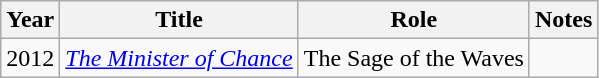<table class = "wikitable sortable">
<tr>
<th>Year</th>
<th>Title</th>
<th>Role</th>
<th>Notes</th>
</tr>
<tr>
<td>2012</td>
<td><em><a href='#'>The Minister of Chance</a></em></td>
<td>The Sage of the Waves</td>
<td></td>
</tr>
</table>
